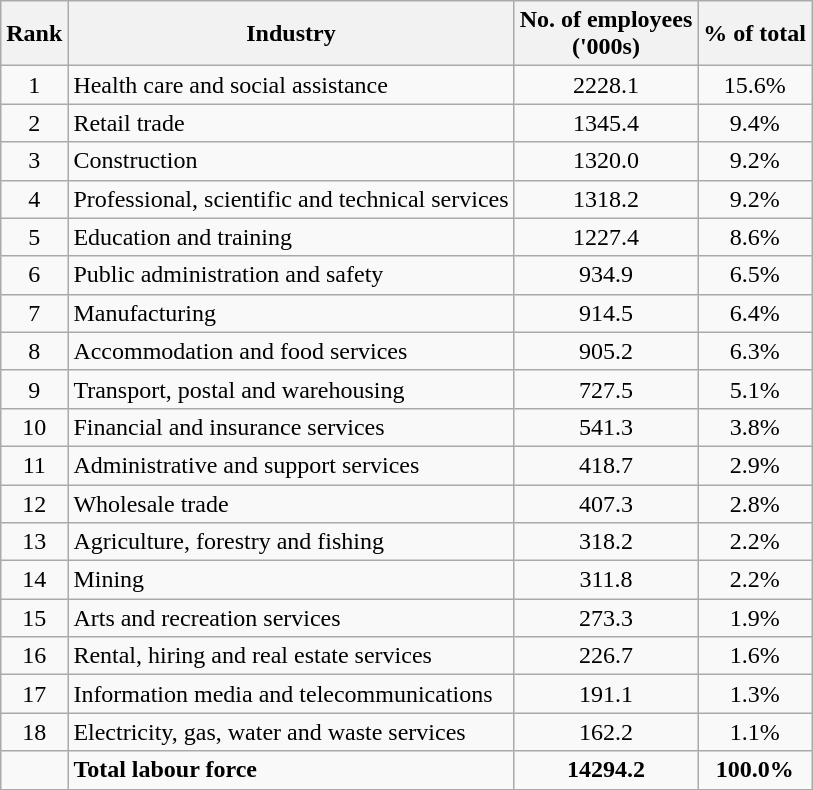<table class="wikitable sortable" style="text-align:center">
<tr>
<th style="width:2em;margin-left:auto;margin-right:auto" ! data-sort-type="number">Rank</th>
<th>Industry</th>
<th>No. of employees<br>('000s)</th>
<th>% of total</th>
</tr>
<tr>
<td>1</td>
<td align="left";>Health care and social assistance</td>
<td>2228.1</td>
<td>15.6%</td>
</tr>
<tr>
<td>2</td>
<td align="left";>Retail trade</td>
<td>1345.4</td>
<td>9.4%</td>
</tr>
<tr>
<td>3</td>
<td align="left";>Construction</td>
<td>1320.0</td>
<td>9.2%</td>
</tr>
<tr>
<td>4</td>
<td align="left";>Professional, scientific and technical services</td>
<td>1318.2</td>
<td>9.2%</td>
</tr>
<tr>
<td>5</td>
<td align="left";>Education and training</td>
<td>1227.4</td>
<td>8.6%</td>
</tr>
<tr>
<td>6</td>
<td align="left";>Public administration and safety</td>
<td>934.9</td>
<td>6.5%</td>
</tr>
<tr>
<td>7</td>
<td align="left";>Manufacturing</td>
<td>914.5</td>
<td>6.4%</td>
</tr>
<tr>
<td>8</td>
<td align="left";>Accommodation and food services</td>
<td>905.2</td>
<td>6.3%</td>
</tr>
<tr>
<td>9</td>
<td align="left";>Transport, postal and warehousing</td>
<td>727.5</td>
<td>5.1%</td>
</tr>
<tr>
<td>10</td>
<td align="left";>Financial and insurance services</td>
<td>541.3</td>
<td>3.8%</td>
</tr>
<tr>
<td>11</td>
<td align="left";>Administrative and support services</td>
<td>418.7</td>
<td>2.9%</td>
</tr>
<tr>
<td>12</td>
<td align="left";>Wholesale trade</td>
<td>407.3</td>
<td>2.8%</td>
</tr>
<tr>
<td>13</td>
<td align="left";>Agriculture, forestry and fishing</td>
<td>318.2</td>
<td>2.2%</td>
</tr>
<tr>
<td>14</td>
<td align="left";>Mining</td>
<td>311.8</td>
<td>2.2%</td>
</tr>
<tr>
<td>15</td>
<td align="left";>Arts and recreation services</td>
<td>273.3</td>
<td>1.9%</td>
</tr>
<tr>
<td>16</td>
<td align="left";>Rental, hiring and real estate services</td>
<td>226.7</td>
<td>1.6%</td>
</tr>
<tr>
<td>17</td>
<td align="left";>Information media and telecommunications</td>
<td>191.1</td>
<td>1.3%</td>
</tr>
<tr>
<td>18</td>
<td align="left";>Electricity, gas, water and waste services</td>
<td>162.2</td>
<td>1.1%</td>
</tr>
<tr>
<td></td>
<td align="left";><strong>Total labour force</strong></td>
<td><strong>14294.2</strong></td>
<td><strong>100.0%</strong></td>
</tr>
<tr>
</tr>
</table>
